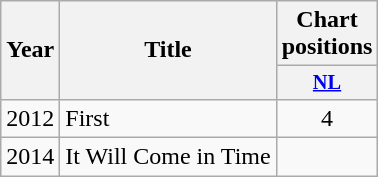<table class="wikitable">
<tr>
<th rowspan="2">Year</th>
<th rowspan="2">Title</th>
<th>Chart positions</th>
</tr>
<tr>
<th scope="col" style="width:3em;font-size:85%;"><a href='#'>NL</a><br></th>
</tr>
<tr>
<td style="text-align:left;">2012</td>
<td style="text-align:left; vertical-align:top;">First</td>
<td style="text-align:center; vertical-align:top;">4</td>
</tr>
<tr>
<td style="text-align:left;">2014</td>
<td style="text-align:left; vertical-align:top;">It Will Come in Time</td>
<td style="text-align:center; vertical-align:top;"></td>
</tr>
</table>
